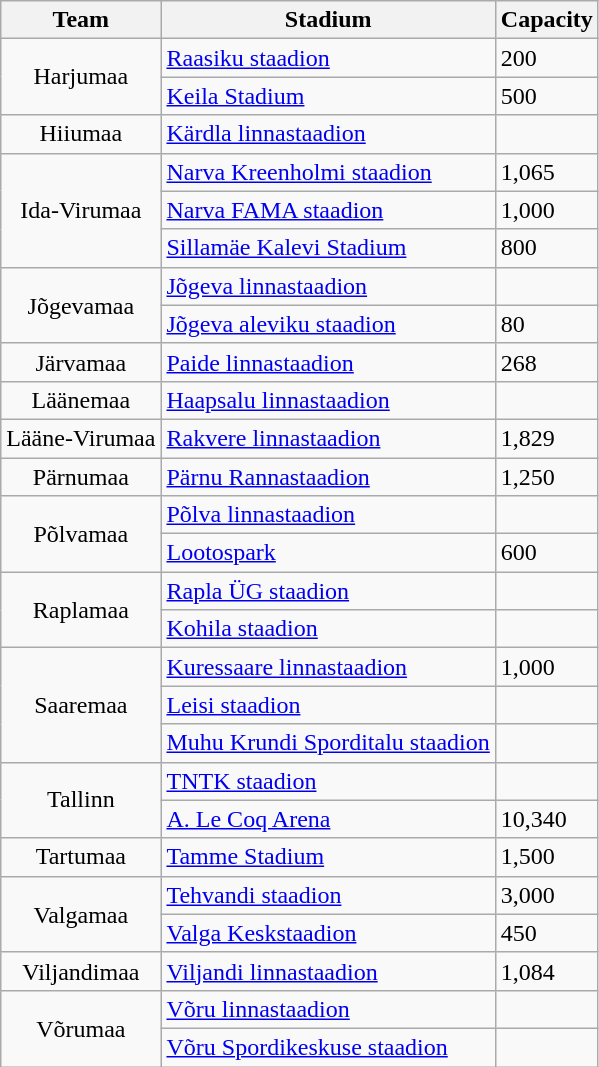<table class="wikitable sortable">
<tr>
<th>Team</th>
<th>Stadium</th>
<th>Capacity</th>
</tr>
<tr>
<td align="center" rowspan=2>Harjumaa</td>
<td><a href='#'>Raasiku staadion</a></td>
<td>200</td>
</tr>
<tr>
<td><a href='#'>Keila Stadium</a></td>
<td>500</td>
</tr>
<tr>
<td align="center" rowspan=>Hiiumaa</td>
<td><a href='#'>Kärdla linnastaadion</a></td>
<td></td>
</tr>
<tr>
<td align="center" rowspan=3>Ida-Virumaa</td>
<td><a href='#'>Narva Kreenholmi staadion</a></td>
<td>1,065</td>
</tr>
<tr>
<td><a href='#'>Narva FAMA staadion</a></td>
<td>1,000</td>
</tr>
<tr>
<td><a href='#'>Sillamäe Kalevi Stadium</a></td>
<td>800</td>
</tr>
<tr>
<td align="center" rowspan=2>Jõgevamaa</td>
<td><a href='#'>Jõgeva linnastaadion</a></td>
<td></td>
</tr>
<tr>
<td><a href='#'>Jõgeva aleviku staadion</a></td>
<td>80</td>
</tr>
<tr>
<td align="center" rowspan=>Järvamaa</td>
<td><a href='#'>Paide linnastaadion</a></td>
<td>268</td>
</tr>
<tr>
<td align="center" rowspan=>Läänemaa</td>
<td><a href='#'>Haapsalu linnastaadion</a></td>
<td></td>
</tr>
<tr>
<td align="center" rowspan=>Lääne-Virumaa</td>
<td><a href='#'>Rakvere linnastaadion</a></td>
<td>1,829</td>
</tr>
<tr>
<td align="center" rowspan=>Pärnumaa</td>
<td><a href='#'>Pärnu Rannastaadion</a></td>
<td>1,250</td>
</tr>
<tr>
<td align="center" rowspan=2>Põlvamaa</td>
<td><a href='#'>Põlva linnastaadion</a></td>
<td></td>
</tr>
<tr>
<td><a href='#'>Lootospark</a></td>
<td>600</td>
</tr>
<tr>
<td align="center" rowspan=2>Raplamaa</td>
<td><a href='#'>Rapla ÜG staadion</a></td>
<td></td>
</tr>
<tr>
<td><a href='#'>Kohila staadion</a></td>
<td></td>
</tr>
<tr>
<td align="center" rowspan=3>Saaremaa</td>
<td><a href='#'>Kuressaare linnastaadion</a></td>
<td>1,000</td>
</tr>
<tr>
<td><a href='#'>Leisi staadion</a></td>
<td></td>
</tr>
<tr>
<td><a href='#'>Muhu Krundi Sporditalu staadion</a></td>
<td></td>
</tr>
<tr>
<td align="center" rowspan=2>Tallinn</td>
<td><a href='#'>TNTK staadion</a></td>
<td></td>
</tr>
<tr>
<td><a href='#'>A. Le Coq Arena</a></td>
<td>10,340</td>
</tr>
<tr>
<td align="center" rowspan=>Tartumaa</td>
<td><a href='#'>Tamme Stadium</a></td>
<td>1,500</td>
</tr>
<tr>
<td align="center" rowspan=2>Valgamaa</td>
<td><a href='#'>Tehvandi staadion</a></td>
<td>3,000</td>
</tr>
<tr>
<td><a href='#'>Valga Keskstaadion</a></td>
<td>450</td>
</tr>
<tr>
<td align="center" rowspan=>Viljandimaa</td>
<td><a href='#'>Viljandi linnastaadion</a></td>
<td>1,084</td>
</tr>
<tr>
<td align="center" rowspan=2>Võrumaa</td>
<td><a href='#'>Võru linnastaadion</a></td>
<td></td>
</tr>
<tr>
<td><a href='#'>Võru Spordikeskuse staadion</a></td>
<td></td>
</tr>
</table>
